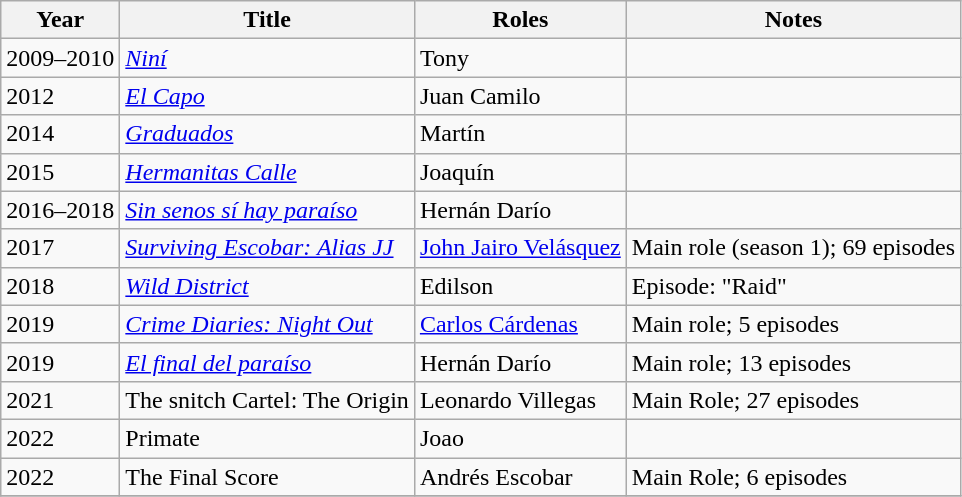<table class="wikitable sortable">
<tr>
<th>Year</th>
<th>Title</th>
<th>Roles</th>
<th>Notes</th>
</tr>
<tr>
<td>2009–2010</td>
<td><em><a href='#'>Niní</a></em></td>
<td>Tony</td>
<td></td>
</tr>
<tr>
<td>2012</td>
<td><em><a href='#'>El Capo</a></em></td>
<td>Juan Camilo</td>
<td></td>
</tr>
<tr>
<td>2014</td>
<td><em><a href='#'>Graduados</a></em></td>
<td>Martín</td>
<td></td>
</tr>
<tr>
<td>2015</td>
<td><em><a href='#'>Hermanitas Calle</a></em></td>
<td>Joaquín</td>
<td></td>
</tr>
<tr>
<td>2016–2018</td>
<td><em><a href='#'>Sin senos sí hay paraíso</a></em></td>
<td>Hernán Darío</td>
<td></td>
</tr>
<tr>
<td>2017</td>
<td><em><a href='#'>Surviving Escobar: Alias JJ</a></em></td>
<td><a href='#'>John Jairo Velásquez</a></td>
<td>Main role (season 1); 69 episodes</td>
</tr>
<tr>
<td>2018</td>
<td><em><a href='#'>Wild District</a></em></td>
<td>Edilson</td>
<td>Episode: "Raid"</td>
</tr>
<tr>
<td>2019</td>
<td><em><a href='#'>Crime Diaries: Night Out</a></em></td>
<td><a href='#'>Carlos Cárdenas</a></td>
<td>Main role; 5 episodes</td>
</tr>
<tr>
<td>2019</td>
<td><em><a href='#'>El final del paraíso</a></em></td>
<td>Hernán Darío</td>
<td>Main role; 13 episodes</td>
</tr>
<tr>
<td>2021</td>
<td>The snitch Cartel: The Origin</td>
<td>Leonardo Villegas</td>
<td>Main Role; 27 episodes</td>
</tr>
<tr>
<td>2022</td>
<td>Primate</td>
<td>Joao</td>
<td></td>
</tr>
<tr>
<td>2022</td>
<td>The Final Score</td>
<td>Andrés Escobar</td>
<td>Main Role; 6 episodes</td>
</tr>
<tr>
</tr>
</table>
